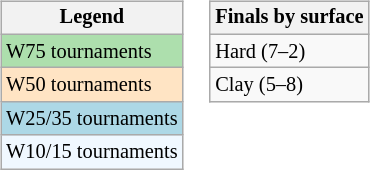<table>
<tr valign=top>
<td><br><table class=wikitable style="font-size:85%;">
<tr>
<th>Legend</th>
</tr>
<tr style="background:#addfad;">
<td>W75 tournaments</td>
</tr>
<tr style="background:#ffe4c4;">
<td>W50 tournaments</td>
</tr>
<tr style="background:lightblue;">
<td>W25/35 tournaments</td>
</tr>
<tr style="background:#f0f8ff;">
<td>W10/15 tournaments</td>
</tr>
</table>
</td>
<td><br><table class="wikitable" style=font-size:85%;>
<tr>
<th>Finals by surface</th>
</tr>
<tr>
<td>Hard (7–2)</td>
</tr>
<tr>
<td>Clay (5–8)</td>
</tr>
</table>
</td>
</tr>
</table>
